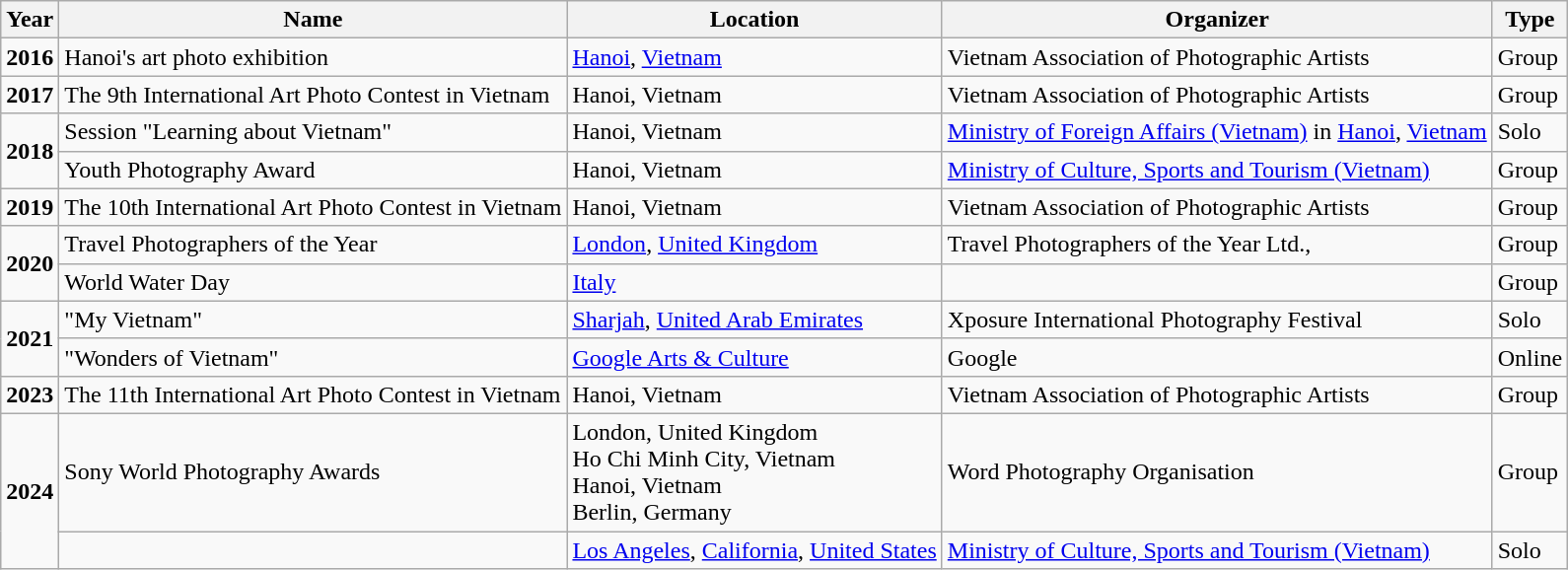<table class="wikitable sortable">
<tr>
<th>Year</th>
<th>Name</th>
<th>Location</th>
<th>Organizer</th>
<th>Type</th>
</tr>
<tr>
<td><strong>2016</strong></td>
<td>Hanoi's art photo exhibition</td>
<td><a href='#'>Hanoi</a>, <a href='#'>Vietnam</a></td>
<td>Vietnam Association of Photographic Artists</td>
<td>Group</td>
</tr>
<tr>
<td><strong>2017</strong></td>
<td>The 9th International Art Photo Contest in Vietnam</td>
<td>Hanoi, Vietnam</td>
<td>Vietnam Association of Photographic Artists</td>
<td>Group</td>
</tr>
<tr>
<td rowspan="2"><strong>2018</strong></td>
<td>Session "Learning about Vietnam"</td>
<td>Hanoi, Vietnam</td>
<td><a href='#'>Ministry of Foreign Affairs (Vietnam)</a> in <a href='#'>Hanoi</a>, <a href='#'>Vietnam</a></td>
<td>Solo</td>
</tr>
<tr>
<td>Youth Photography Award</td>
<td>Hanoi, Vietnam</td>
<td><a href='#'>Ministry of Culture, Sports and Tourism (Vietnam)</a></td>
<td>Group</td>
</tr>
<tr>
<td><strong>2019</strong></td>
<td>The 10th International Art Photo Contest in Vietnam</td>
<td>Hanoi, Vietnam</td>
<td>Vietnam Association of Photographic Artists</td>
<td>Group</td>
</tr>
<tr>
<td rowspan="2"><strong>2020</strong></td>
<td>Travel Photographers of the Year</td>
<td><a href='#'>London</a>, <a href='#'>United Kingdom</a></td>
<td>Travel Photographers of the Year Ltd.,</td>
<td>Group</td>
</tr>
<tr>
<td>World Water Day</td>
<td><a href='#'>Italy</a></td>
<td></td>
<td>Group</td>
</tr>
<tr>
<td rowspan="2"><strong>2021</strong></td>
<td>"My Vietnam"</td>
<td><a href='#'>Sharjah</a>, <a href='#'>United Arab Emirates</a></td>
<td>Xposure International Photography Festival</td>
<td>Solo</td>
</tr>
<tr>
<td>"Wonders of Vietnam"</td>
<td><a href='#'>Google Arts & Culture</a></td>
<td>Google</td>
<td>Online</td>
</tr>
<tr>
<td><strong>2023</strong></td>
<td>The 11th International Art Photo Contest in Vietnam</td>
<td>Hanoi, Vietnam</td>
<td>Vietnam Association of Photographic Artists</td>
<td>Group</td>
</tr>
<tr>
<td rowspan="2"><strong>2024</strong></td>
<td>Sony World Photography Awards</td>
<td>London, United Kingdom<br>Ho Chi Minh City, Vietnam<br>Hanoi, Vietnam<br>Berlin, Germany</td>
<td>Word Photography Organisation</td>
<td>Group</td>
</tr>
<tr>
<td></td>
<td><a href='#'>Los Angeles</a>, <a href='#'>California</a>, <a href='#'>United States</a></td>
<td><a href='#'>Ministry of Culture, Sports and Tourism (Vietnam)</a></td>
<td>Solo</td>
</tr>
</table>
